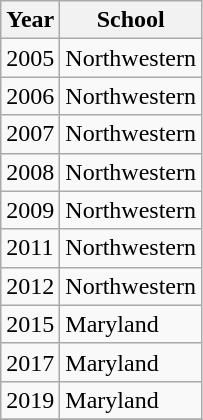<table class="wikitable">
<tr>
<th>Year</th>
<th>School</th>
</tr>
<tr>
<td>2005</td>
<td>Northwestern</td>
</tr>
<tr>
<td>2006</td>
<td>Northwestern</td>
</tr>
<tr>
<td>2007</td>
<td>Northwestern</td>
</tr>
<tr>
<td>2008</td>
<td>Northwestern</td>
</tr>
<tr>
<td>2009</td>
<td>Northwestern</td>
</tr>
<tr>
<td>2011</td>
<td>Northwestern</td>
</tr>
<tr>
<td>2012</td>
<td>Northwestern</td>
</tr>
<tr>
<td>2015</td>
<td>Maryland</td>
</tr>
<tr>
<td>2017</td>
<td>Maryland</td>
</tr>
<tr>
<td>2019</td>
<td>Maryland</td>
</tr>
<tr>
</tr>
</table>
